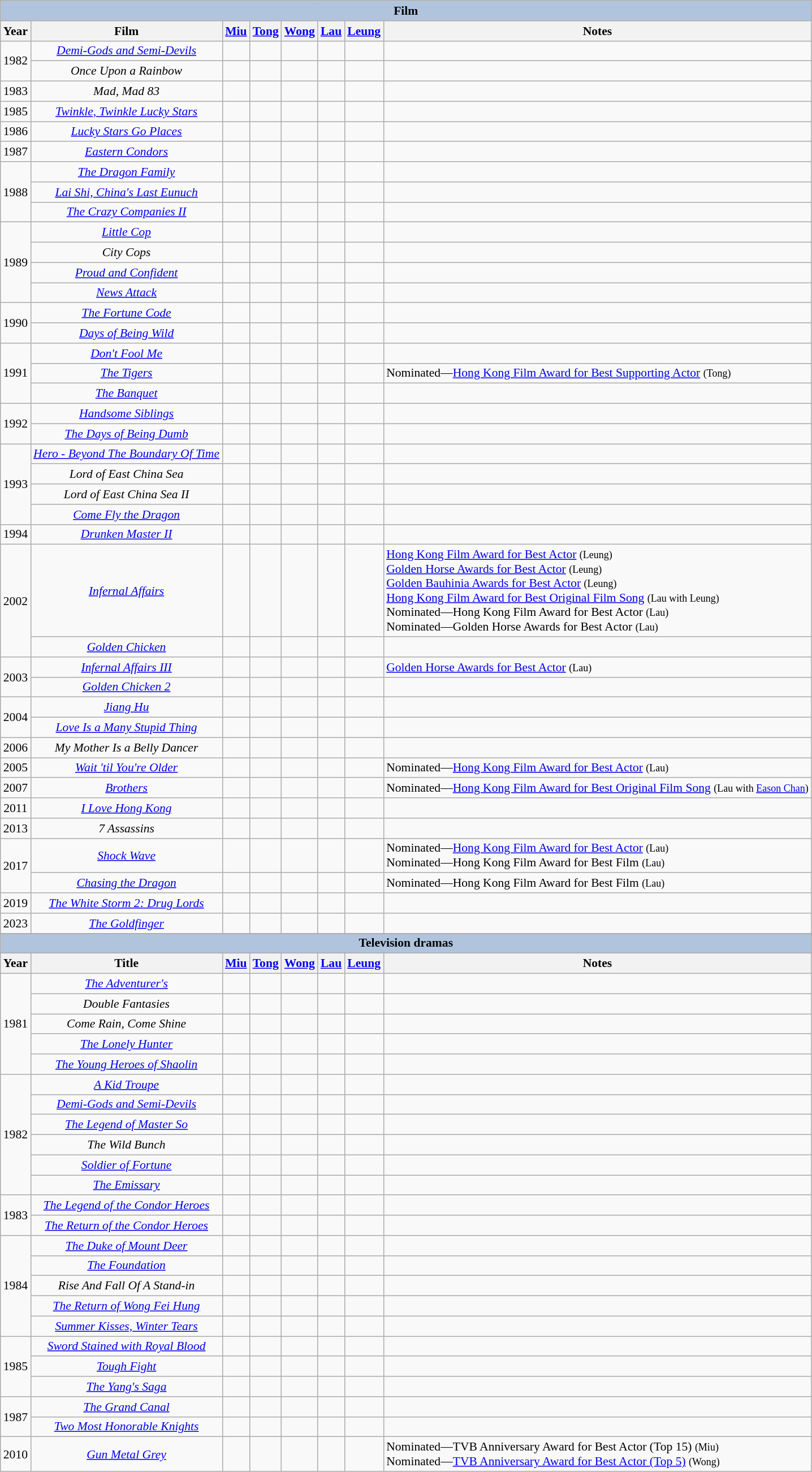<table class="wikitable" style="text-align:center; font-size: 90%;">
<tr>
<th colspan="8" style="background: LightSteelBlue;">Film</th>
</tr>
<tr>
<th>Year</th>
<th>Film</th>
<th width="15"><a href='#'>Miu</a></th>
<th width="15"><a href='#'>Tong</a></th>
<th width="15"><a href='#'>Wong</a></th>
<th width="15"><a href='#'>Lau</a></th>
<th width="15"><a href='#'>Leung</a></th>
<th>Notes</th>
</tr>
<tr>
<td rowspan="2">1982</td>
<td><em><a href='#'>Demi-Gods and Semi-Devils</a></em></td>
<td></td>
<td></td>
<td></td>
<td></td>
<td></td>
<td></td>
</tr>
<tr>
<td><em>Once Upon a Rainbow</em></td>
<td></td>
<td></td>
<td></td>
<td></td>
<td></td>
<td></td>
</tr>
<tr>
<td>1983</td>
<td><em>Mad, Mad 83</em></td>
<td></td>
<td></td>
<td></td>
<td></td>
<td></td>
<td></td>
</tr>
<tr>
<td>1985</td>
<td><em><a href='#'>Twinkle, Twinkle Lucky Stars</a></em></td>
<td></td>
<td></td>
<td></td>
<td></td>
<td></td>
<td></td>
</tr>
<tr>
<td>1986</td>
<td><em><a href='#'>Lucky Stars Go Places</a></em></td>
<td></td>
<td></td>
<td></td>
<td></td>
<td></td>
<td></td>
</tr>
<tr>
<td>1987</td>
<td><em><a href='#'>Eastern Condors</a></em></td>
<td></td>
<td></td>
<td></td>
<td></td>
<td></td>
<td></td>
</tr>
<tr>
<td rowspan="3">1988</td>
<td><em><a href='#'>The Dragon Family</a></em></td>
<td></td>
<td></td>
<td></td>
<td></td>
<td></td>
<td></td>
</tr>
<tr>
<td><em><a href='#'>Lai Shi, China's Last Eunuch</a></em></td>
<td></td>
<td></td>
<td></td>
<td></td>
<td></td>
<td></td>
</tr>
<tr>
<td><em><a href='#'>The Crazy Companies II</a></em></td>
<td></td>
<td></td>
<td></td>
<td></td>
<td></td>
<td></td>
</tr>
<tr>
<td rowspan="4">1989</td>
<td><em><a href='#'>Little Cop</a></em></td>
<td></td>
<td></td>
<td></td>
<td></td>
<td></td>
<td></td>
</tr>
<tr>
<td><em>City Cops</em></td>
<td></td>
<td></td>
<td></td>
<td></td>
<td></td>
<td></td>
</tr>
<tr>
<td><em><a href='#'>Proud and Confident</a></em></td>
<td></td>
<td></td>
<td></td>
<td></td>
<td></td>
<td></td>
</tr>
<tr>
<td><em><a href='#'>News Attack</a></em></td>
<td></td>
<td></td>
<td></td>
<td></td>
<td></td>
<td></td>
</tr>
<tr>
<td rowspan="2">1990</td>
<td><em><a href='#'>The Fortune Code</a></em></td>
<td></td>
<td></td>
<td></td>
<td></td>
<td></td>
<td></td>
</tr>
<tr>
<td><em><a href='#'>Days of Being Wild</a></em></td>
<td></td>
<td></td>
<td></td>
<td></td>
<td></td>
<td></td>
</tr>
<tr>
<td rowspan="3">1991</td>
<td><em><a href='#'>Don't Fool Me</a></em></td>
<td></td>
<td></td>
<td></td>
<td></td>
<td></td>
<td></td>
</tr>
<tr>
<td><em><a href='#'>The Tigers</a></em></td>
<td></td>
<td></td>
<td></td>
<td></td>
<td></td>
<td align="left">Nominated—<a href='#'>Hong Kong Film Award for Best Supporting Actor</a> <small>(Tong)</small></td>
</tr>
<tr>
<td><em><a href='#'>The Banquet</a></em></td>
<td></td>
<td></td>
<td></td>
<td></td>
<td></td>
<td></td>
</tr>
<tr>
<td rowspan="2">1992</td>
<td><em><a href='#'>Handsome Siblings</a></em></td>
<td></td>
<td></td>
<td></td>
<td></td>
<td></td>
<td></td>
</tr>
<tr>
<td><em><a href='#'>The Days of Being Dumb</a></em></td>
<td></td>
<td></td>
<td></td>
<td></td>
<td></td>
<td></td>
</tr>
<tr>
<td rowspan="4">1993</td>
<td><em><a href='#'>Hero - Beyond The Boundary Of Time</a></em></td>
<td></td>
<td></td>
<td></td>
<td></td>
<td></td>
<td></td>
</tr>
<tr>
<td><em>Lord of East China Sea</em></td>
<td></td>
<td></td>
<td></td>
<td></td>
<td></td>
<td></td>
</tr>
<tr>
<td><em>Lord of East China Sea II</em></td>
<td></td>
<td></td>
<td></td>
<td></td>
<td></td>
<td></td>
</tr>
<tr>
<td><em><a href='#'>Come Fly the Dragon</a></em></td>
<td></td>
<td></td>
<td></td>
<td></td>
<td></td>
<td></td>
</tr>
<tr>
<td>1994</td>
<td><em><a href='#'>Drunken Master II</a></em></td>
<td></td>
<td></td>
<td></td>
<td></td>
<td></td>
<td></td>
</tr>
<tr>
<td rowspan="2">2002</td>
<td><em><a href='#'>Infernal Affairs</a></em></td>
<td></td>
<td></td>
<td></td>
<td></td>
<td></td>
<td align="left"><a href='#'>Hong Kong Film Award for Best Actor</a> <small>(Leung)</small><br><a href='#'>Golden Horse Awards for Best Actor</a> <small>(Leung)</small><br><a href='#'>Golden Bauhinia Awards for Best Actor</a> <small>(Leung)</small><br><a href='#'>Hong Kong Film Award for Best Original Film Song</a> <small>(Lau with Leung)</small><br>Nominated—Hong Kong Film Award for Best Actor <small>(Lau)</small><br>Nominated—Golden Horse Awards for Best Actor <small>(Lau)</small></td>
</tr>
<tr>
<td><em><a href='#'>Golden Chicken</a></em></td>
<td></td>
<td></td>
<td></td>
<td></td>
<td></td>
<td></td>
</tr>
<tr>
<td rowspan="2">2003</td>
<td><em><a href='#'>Infernal Affairs III</a></em></td>
<td></td>
<td></td>
<td></td>
<td></td>
<td></td>
<td align="left"><a href='#'>Golden Horse Awards for Best Actor</a> <small>(Lau)</small></td>
</tr>
<tr>
<td><em><a href='#'>Golden Chicken 2</a></em></td>
<td></td>
<td></td>
<td></td>
<td></td>
<td></td>
<td></td>
</tr>
<tr>
<td rowspan="2">2004</td>
<td><em><a href='#'>Jiang Hu</a></em></td>
<td></td>
<td></td>
<td></td>
<td></td>
<td></td>
<td></td>
</tr>
<tr>
<td><em><a href='#'>Love Is a Many Stupid Thing</a></em></td>
<td></td>
<td></td>
<td></td>
<td></td>
<td></td>
<td></td>
</tr>
<tr>
<td>2006</td>
<td><em>My Mother Is a Belly Dancer</em></td>
<td></td>
<td></td>
<td></td>
<td></td>
<td></td>
<td></td>
</tr>
<tr>
<td>2005</td>
<td><em><a href='#'>Wait 'til You're Older</a></em></td>
<td></td>
<td></td>
<td></td>
<td></td>
<td></td>
<td align="left">Nominated—<a href='#'>Hong Kong Film Award for Best Actor</a> <small>(Lau)</small></td>
</tr>
<tr>
<td>2007</td>
<td><em><a href='#'>Brothers</a></em></td>
<td></td>
<td></td>
<td></td>
<td></td>
<td></td>
<td align="left">Nominated—<a href='#'>Hong Kong Film Award for Best Original Film Song</a> <small>(Lau with <a href='#'>Eason Chan</a>)</small></td>
</tr>
<tr>
<td>2011</td>
<td><em><a href='#'>I Love Hong Kong</a></em></td>
<td></td>
<td></td>
<td></td>
<td></td>
<td></td>
<td></td>
</tr>
<tr>
<td>2013</td>
<td><em>7 Assassins</em></td>
<td></td>
<td></td>
<td></td>
<td></td>
<td></td>
<td></td>
</tr>
<tr>
<td rowspan=2>2017</td>
<td><em><a href='#'>Shock Wave</a></em></td>
<td></td>
<td></td>
<td></td>
<td></td>
<td></td>
<td align="left">Nominated—<a href='#'>Hong Kong Film Award for Best Actor</a> <small>(Lau)</small><br>Nominated—Hong Kong Film Award for Best Film <small>(Lau)</small></td>
</tr>
<tr>
<td><em><a href='#'>Chasing the Dragon</a></em></td>
<td></td>
<td></td>
<td></td>
<td></td>
<td></td>
<td align="left">Nominated—Hong Kong Film Award for Best Film <small>(Lau)</small></td>
</tr>
<tr>
<td>2019</td>
<td><em><a href='#'>The White Storm 2: Drug Lords</a></em></td>
<td></td>
<td></td>
<td></td>
<td></td>
<td></td>
<td></td>
</tr>
<tr>
<td>2023</td>
<td><em><a href='#'>The Goldfinger</a></em></td>
<td></td>
<td></td>
<td></td>
<td></td>
<td></td>
<td></td>
</tr>
<tr>
</tr>
<tr>
<th colspan="8" style="background: LightSteelBlue;">Television dramas</th>
</tr>
<tr>
<th>Year</th>
<th>Title</th>
<th width="15"><a href='#'>Miu</a></th>
<th width="15"><a href='#'>Tong</a></th>
<th width="15"><a href='#'>Wong</a></th>
<th width="15"><a href='#'>Lau</a></th>
<th width="15"><a href='#'>Leung</a></th>
<th>Notes</th>
</tr>
<tr>
<td rowspan="5">1981</td>
<td><em><a href='#'>The Adventurer's</a></em></td>
<td></td>
<td></td>
<td></td>
<td></td>
<td></td>
<td></td>
</tr>
<tr>
<td><em>Double Fantasies </em></td>
<td></td>
<td></td>
<td></td>
<td></td>
<td></td>
<td></td>
</tr>
<tr>
<td><em>Come Rain, Come Shine</em></td>
<td></td>
<td></td>
<td></td>
<td></td>
<td></td>
<td></td>
</tr>
<tr>
<td><em><a href='#'>The Lonely Hunter</a></em></td>
<td></td>
<td></td>
<td></td>
<td></td>
<td></td>
<td></td>
</tr>
<tr>
<td><em><a href='#'>The Young Heroes of Shaolin</a></em></td>
<td></td>
<td></td>
<td></td>
<td></td>
<td></td>
<td></td>
</tr>
<tr>
<td rowspan="6">1982</td>
<td><em><a href='#'>A Kid Troupe</a></em></td>
<td></td>
<td></td>
<td></td>
<td></td>
<td></td>
<td></td>
</tr>
<tr>
<td><em><a href='#'>Demi-Gods and Semi-Devils</a></em></td>
<td></td>
<td></td>
<td></td>
<td></td>
<td></td>
<td></td>
</tr>
<tr>
<td><em><a href='#'>The Legend of Master So</a></em></td>
<td></td>
<td></td>
<td></td>
<td></td>
<td></td>
<td></td>
</tr>
<tr>
<td><em>The Wild Bunch</em></td>
<td></td>
<td></td>
<td></td>
<td></td>
<td></td>
<td></td>
</tr>
<tr>
<td><em><a href='#'>Soldier of Fortune</a></em></td>
<td></td>
<td></td>
<td></td>
<td></td>
<td></td>
<td></td>
</tr>
<tr>
<td><em><a href='#'>The Emissary</a></em></td>
<td></td>
<td></td>
<td></td>
<td></td>
<td></td>
<td></td>
</tr>
<tr>
<td rowspan="2">1983</td>
<td><em><a href='#'>The Legend of the Condor Heroes</a></em></td>
<td></td>
<td></td>
<td></td>
<td></td>
<td></td>
<td></td>
</tr>
<tr>
<td><em><a href='#'>The Return of the Condor Heroes</a></em></td>
<td></td>
<td></td>
<td></td>
<td></td>
<td></td>
<td></td>
</tr>
<tr>
<td rowspan="5">1984</td>
<td><em><a href='#'>The Duke of Mount Deer</a></em></td>
<td></td>
<td></td>
<td></td>
<td></td>
<td></td>
<td></td>
</tr>
<tr>
<td><em><a href='#'>The Foundation</a></em></td>
<td></td>
<td></td>
<td></td>
<td></td>
<td></td>
<td></td>
</tr>
<tr>
<td><em>Rise And Fall Of A Stand-in</em></td>
<td></td>
<td></td>
<td></td>
<td></td>
<td></td>
<td></td>
</tr>
<tr>
<td><em><a href='#'>The Return of Wong Fei Hung</a></em></td>
<td></td>
<td></td>
<td></td>
<td></td>
<td></td>
<td></td>
</tr>
<tr>
<td><em><a href='#'>Summer Kisses, Winter Tears</a></em></td>
<td></td>
<td></td>
<td></td>
<td></td>
<td></td>
<td></td>
</tr>
<tr>
<td rowspan="3">1985</td>
<td><em><a href='#'>Sword Stained with Royal Blood</a></em></td>
<td></td>
<td></td>
<td></td>
<td></td>
<td></td>
<td></td>
</tr>
<tr>
<td><em><a href='#'>Tough Fight</a></em></td>
<td></td>
<td></td>
<td></td>
<td></td>
<td></td>
<td></td>
</tr>
<tr>
<td><em><a href='#'>The Yang's Saga</a></em></td>
<td></td>
<td></td>
<td></td>
<td></td>
<td></td>
<td></td>
</tr>
<tr>
<td rowspan="2">1987</td>
<td><em><a href='#'>The Grand Canal</a></em></td>
<td></td>
<td></td>
<td></td>
<td></td>
<td></td>
<td></td>
</tr>
<tr>
<td><em><a href='#'>Two Most Honorable Knights</a></em></td>
<td></td>
<td></td>
<td></td>
<td></td>
<td></td>
<td></td>
</tr>
<tr>
<td>2010</td>
<td><em><a href='#'>Gun Metal Grey</a></em></td>
<td></td>
<td></td>
<td></td>
<td></td>
<td></td>
<td align="left">Nominated—TVB Anniversary Award for Best Actor (Top 15) <small>(Miu)</small><br>Nominated—<a href='#'>TVB Anniversary Award for Best Actor (Top 5)</a> <small>(Wong)</small></td>
</tr>
</table>
